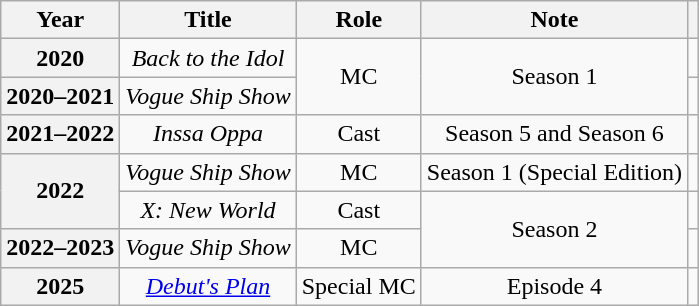<table class="wikitable sortable plainrowheaders" style="text-align: center;">
<tr>
<th scope="col">Year</th>
<th scope="col">Title</th>
<th scope="col">Role</th>
<th scope="col">Note</th>
<th scope="col" class="unsortable"></th>
</tr>
<tr>
<th scope="row">2020</th>
<td><em>Back to the Idol</em></td>
<td rowspan="2">MC</td>
<td rowspan="2">Season 1</td>
<td></td>
</tr>
<tr>
<th scope="row">2020–2021</th>
<td><em>Vogue Ship Show</em></td>
<td></td>
</tr>
<tr>
<th scope="row">2021–2022</th>
<td><em>Inssa Oppa</em></td>
<td>Cast</td>
<td>Season 5 and Season 6</td>
<td></td>
</tr>
<tr>
<th scope="row" rowspan="2">2022</th>
<td><em>Vogue Ship Show</em></td>
<td>MC</td>
<td>Season 1 (Special Edition)</td>
<td></td>
</tr>
<tr>
<td><em>X: New World</em></td>
<td>Cast</td>
<td rowspan="2">Season 2</td>
<td></td>
</tr>
<tr>
<th scope="row">2022–2023</th>
<td><em>Vogue Ship Show</em></td>
<td>MC</td>
<td></td>
</tr>
<tr>
<th scope="row">2025</th>
<td><em><a href='#'>Debut's Plan</a></em></td>
<td>Special MC</td>
<td>Episode 4</td>
<td></td>
</tr>
</table>
